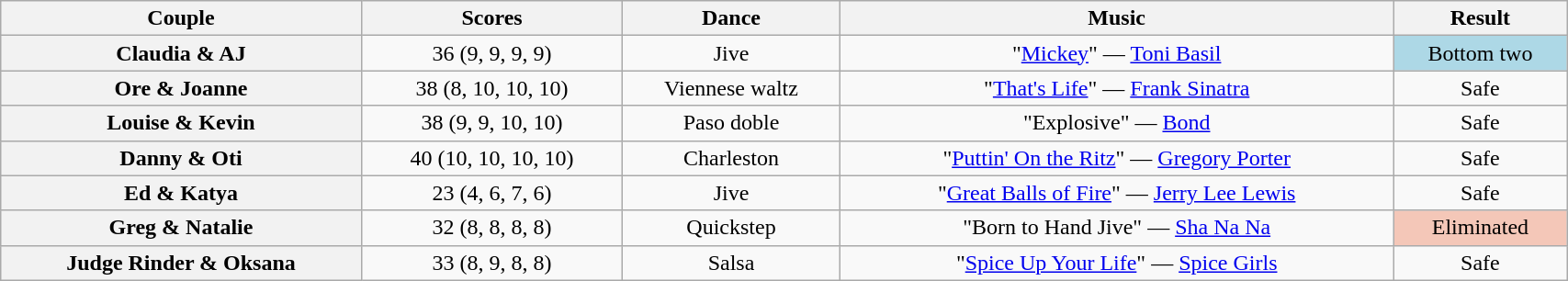<table class="wikitable sortable" style="text-align:center; width:90%">
<tr>
<th scope="col">Couple</th>
<th scope="col">Scores</th>
<th scope="col" class="unsortable">Dance</th>
<th scope="col" class="unsortable">Music</th>
<th scope="col" class="unsortable">Result</th>
</tr>
<tr>
<th scope="row">Claudia & AJ</th>
<td>36 (9, 9, 9, 9)</td>
<td>Jive</td>
<td>"<a href='#'>Mickey</a>" — <a href='#'>Toni Basil</a></td>
<td bgcolor="lightblue">Bottom two</td>
</tr>
<tr>
<th scope="row">Ore & Joanne</th>
<td>38 (8, 10, 10, 10)</td>
<td>Viennese waltz</td>
<td>"<a href='#'>That's Life</a>" — <a href='#'>Frank Sinatra</a></td>
<td>Safe</td>
</tr>
<tr>
<th scope="row">Louise & Kevin</th>
<td>38 (9, 9, 10, 10)</td>
<td>Paso doble</td>
<td>"Explosive" — <a href='#'>Bond</a></td>
<td>Safe</td>
</tr>
<tr>
<th scope="row">Danny & Oti</th>
<td>40 (10, 10, 10, 10)</td>
<td>Charleston</td>
<td>"<a href='#'>Puttin' On the Ritz</a>" — <a href='#'>Gregory Porter</a></td>
<td>Safe</td>
</tr>
<tr>
<th scope="row">Ed & Katya</th>
<td>23 (4, 6, 7, 6)</td>
<td>Jive</td>
<td>"<a href='#'>Great Balls of Fire</a>" — <a href='#'>Jerry Lee Lewis</a></td>
<td>Safe</td>
</tr>
<tr>
<th scope="row">Greg & Natalie</th>
<td>32 (8, 8, 8, 8)</td>
<td>Quickstep</td>
<td>"Born to Hand Jive" — <a href='#'>Sha Na Na</a></td>
<td bgcolor="f4c7b8">Eliminated</td>
</tr>
<tr>
<th scope="row">Judge Rinder & Oksana</th>
<td>33 (8, 9, 8, 8)</td>
<td>Salsa</td>
<td>"<a href='#'>Spice Up Your Life</a>" — <a href='#'>Spice Girls</a></td>
<td>Safe</td>
</tr>
</table>
